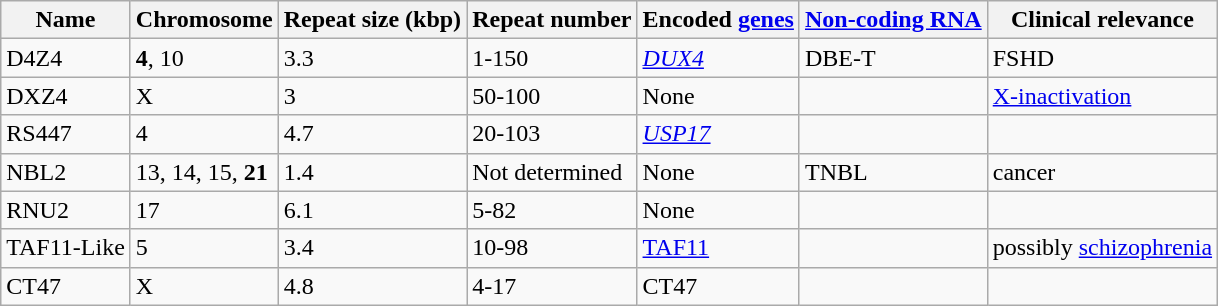<table class="wikitable sortable">
<tr>
<th>Name</th>
<th>Chromosome</th>
<th>Repeat size (kbp)</th>
<th>Repeat number</th>
<th>Encoded <a href='#'>genes</a></th>
<th><a href='#'>Non-coding RNA</a></th>
<th>Clinical relevance</th>
</tr>
<tr>
<td>D4Z4</td>
<td><strong>4</strong>, 10</td>
<td>3.3</td>
<td>1-150</td>
<td><em><a href='#'>DUX4</a></em></td>
<td>DBE-T</td>
<td>FSHD</td>
</tr>
<tr>
<td>DXZ4</td>
<td>X</td>
<td>3</td>
<td>50-100</td>
<td>None</td>
<td></td>
<td><a href='#'>X-inactivation</a></td>
</tr>
<tr>
<td>RS447</td>
<td>4</td>
<td>4.7</td>
<td>20-103</td>
<td><a href='#'><em>USP17</em></a></td>
<td></td>
<td></td>
</tr>
<tr>
<td>NBL2</td>
<td>13, 14, 15, <strong>21</strong></td>
<td>1.4</td>
<td>Not determined</td>
<td>None</td>
<td>TNBL</td>
<td>cancer</td>
</tr>
<tr>
<td>RNU2</td>
<td>17</td>
<td>6.1</td>
<td>5-82</td>
<td>None</td>
<td></td>
<td></td>
</tr>
<tr>
<td>TAF11-Like</td>
<td>5</td>
<td>3.4</td>
<td>10-98</td>
<td><a href='#'>TAF11</a></td>
<td></td>
<td>possibly <a href='#'>schizophrenia</a></td>
</tr>
<tr>
<td>CT47</td>
<td>X</td>
<td>4.8</td>
<td>4-17</td>
<td>CT47</td>
<td></td>
<td></td>
</tr>
</table>
